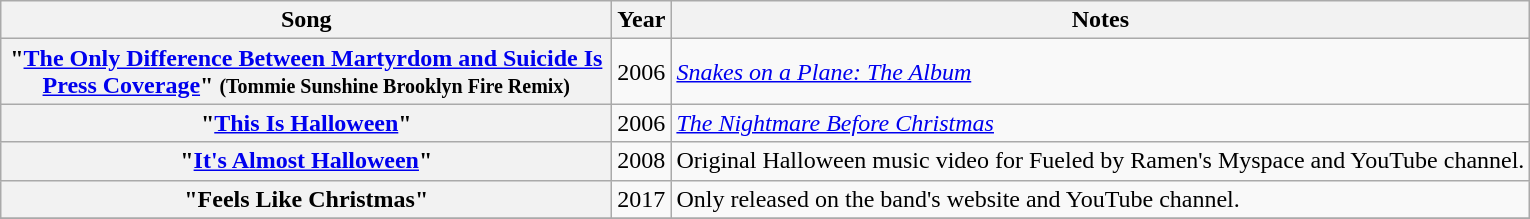<table class="wikitable sortable plainrowheaders">
<tr>
<th scope="col" style="width:25em;">Song</th>
<th scope="col">Year</th>
<th scope="col">Notes</th>
</tr>
<tr>
<th scope="row">"<a href='#'>The Only Difference Between Martyrdom and Suicide Is Press Coverage</a>" <small>(Tommie Sunshine Brooklyn Fire Remix)</small></th>
<td>2006</td>
<td><em><a href='#'>Snakes on a Plane: The Album</a></em></td>
</tr>
<tr>
<th scope="row">"<a href='#'>This Is Halloween</a>"</th>
<td>2006</td>
<td><em><a href='#'>The Nightmare Before Christmas</a></em></td>
</tr>
<tr>
<th scope="row">"<a href='#'>It's Almost Halloween</a>"</th>
<td>2008</td>
<td>Original Halloween music video for Fueled by Ramen's Myspace and YouTube channel.</td>
</tr>
<tr>
<th scope="row">"Feels Like Christmas"</th>
<td>2017</td>
<td>Only released on the band's website and YouTube channel.</td>
</tr>
<tr>
</tr>
</table>
